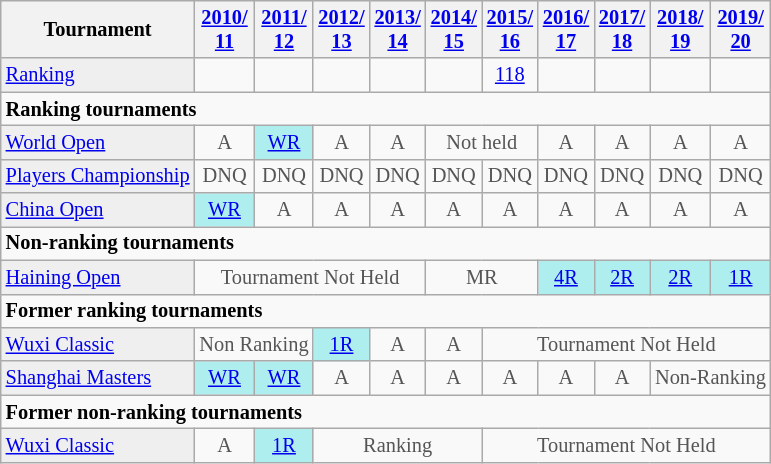<table class="wikitable"  style="font-size:85%;">
<tr>
<th>Tournament</th>
<th><a href='#'>2010/<br>11</a></th>
<th><a href='#'>2011/<br>12</a></th>
<th><a href='#'>2012/<br>13</a></th>
<th><a href='#'>2013/<br>14</a></th>
<th><a href='#'>2014/<br>15</a></th>
<th><a href='#'>2015/<br>16</a></th>
<th><a href='#'>2016/<br>17</a></th>
<th><a href='#'>2017/<br>18</a></th>
<th><a href='#'>2018/<br>19</a></th>
<th><a href='#'>2019/<br>20</a></th>
</tr>
<tr>
<td style="background:#EFEFEF;"><a href='#'>Ranking</a></td>
<td style="text-align:center;"></td>
<td style="text-align:center;"></td>
<td style="text-align:center;"></td>
<td style="text-align:center;"></td>
<td style="text-align:center;"></td>
<td style="text-align:center;"><a href='#'>118</a></td>
<td align="center"></td>
<td style="text-align:center;"></td>
<td style="text-align:center;"></td>
<td style="text-align:center;"></td>
</tr>
<tr>
<td colspan="15"><strong>Ranking tournaments</strong></td>
</tr>
<tr>
<td style="background:#EFEFEF;"><a href='#'>World Open</a></td>
<td align="center" style="color:#555555;">A</td>
<td align="center" style="background:#afeeee;"><a href='#'>WR</a></td>
<td align="center" style="color:#555555;">A</td>
<td align="center" style="color:#555555;">A</td>
<td colspan="2" align="center" style="color:#555555;">Not held</td>
<td align="center" style="color:#555555;">A</td>
<td align="center" style="color:#555555;">A</td>
<td align="center" style="color:#555555;">A</td>
<td align="center" style="color:#555555;">A</td>
</tr>
<tr>
<td style="background:#EFEFEF;"><a href='#'>Players Championship</a></td>
<td align="center" style="color:#555555;">DNQ</td>
<td align="center" style="color:#555555;">DNQ</td>
<td align="center" style="color:#555555;">DNQ</td>
<td align="center" style="color:#555555;">DNQ</td>
<td align="center" style="color:#555555;">DNQ</td>
<td align="center" style="color:#555555;">DNQ</td>
<td align="center" style="color:#555555;">DNQ</td>
<td align="center" style="color:#555555;">DNQ</td>
<td align="center" style="color:#555555;">DNQ</td>
<td align="center" style="color:#555555;">DNQ</td>
</tr>
<tr>
<td style="background:#EFEFEF;"><a href='#'>China Open</a></td>
<td align="center" style="background:#afeeee;"><a href='#'>WR</a></td>
<td align="center" style="color:#555555;">A</td>
<td align="center" style="color:#555555;">A</td>
<td align="center" style="color:#555555;">A</td>
<td align="center" style="color:#555555;">A</td>
<td align="center" style="color:#555555;">A</td>
<td align="center" style="color:#555555;">A</td>
<td align="center" style="color:#555555;">A</td>
<td align="center" style="color:#555555;">A</td>
<td align="center" style="color:#555555;">A</td>
</tr>
<tr>
<td colspan="15"><strong>Non-ranking tournaments</strong></td>
</tr>
<tr>
<td style="background:#EFEFEF;"><a href='#'>Haining Open</a></td>
<td align="center" colspan="4" style="color:#555555;">Tournament Not Held</td>
<td align="center" colspan="2" style="color:#555555;">MR</td>
<td align="center" style="background:#afeeee;"><a href='#'>4R</a></td>
<td align="center" style="background:#afeeee;"><a href='#'>2R</a></td>
<td align="center" style="background:#afeeee;"><a href='#'>2R</a></td>
<td align="center" style="background:#afeeee;"><a href='#'>1R</a></td>
</tr>
<tr>
<td colspan="15"><strong>Former ranking tournaments</strong></td>
</tr>
<tr>
<td style="background:#EFEFEF;"><a href='#'>Wuxi Classic</a></td>
<td align="center" colspan="2" style="color:#555555;">Non Ranking</td>
<td align="center" style="background:#afeeee;"><a href='#'>1R</a></td>
<td align="center" style="color:#555555;">A</td>
<td align="center" style="color:#555555;">A</td>
<td colspan="10"  align="center" style="color:#555555;">Tournament Not Held</td>
</tr>
<tr>
<td style="background:#EFEFEF;"><a href='#'>Shanghai Masters</a></td>
<td align="center" style="background:#afeeee;"><a href='#'>WR</a></td>
<td align="center" style="background:#afeeee;"><a href='#'>WR</a></td>
<td align="center" style="color:#555555;">A</td>
<td align="center" style="color:#555555;">A</td>
<td align="center" style="color:#555555;">A</td>
<td align="center" style="color:#555555;">A</td>
<td align="center" style="color:#555555;">A</td>
<td align="center" style="color:#555555;">A</td>
<td colspan="2"  align="center" style="color:#555555;">Non-Ranking</td>
</tr>
<tr>
<td colspan="15"><strong>Former non-ranking tournaments</strong></td>
</tr>
<tr>
<td style="background:#EFEFEF;"><a href='#'>Wuxi Classic</a></td>
<td align="center" style="color:#555555;">A</td>
<td align="center" style="background:#afeeee;"><a href='#'>1R</a></td>
<td align="center" colspan="3" style="color:#555555;">Ranking</td>
<td colspan="10"  align="center" style="color:#555555;">Tournament Not Held</td>
</tr>
</table>
